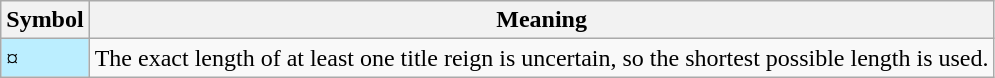<table class="wikitable">
<tr>
<th><strong>Symbol</strong></th>
<th><strong>Meaning</strong></th>
</tr>
<tr>
<td style="background-color:#bbeeff">¤</td>
<td>The exact length of at least one title reign is uncertain, so the shortest possible length is used.</td>
</tr>
</table>
